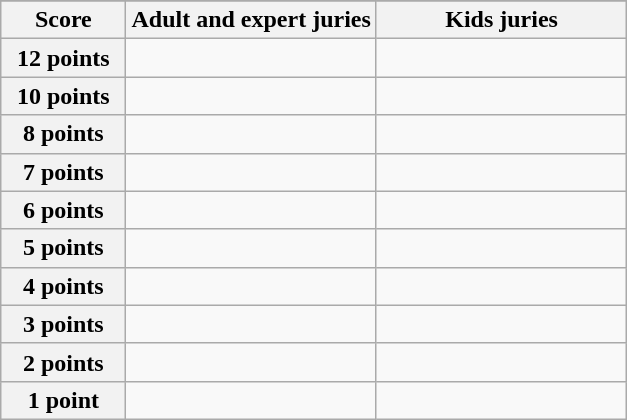<table class="wikitable">
<tr>
</tr>
<tr>
<th scope="col" width="20%">Score</th>
<th scope="col" width="40%">Adult and expert juries</th>
<th scope="col" width="40%">Kids juries</th>
</tr>
<tr>
<th scope="row">12 points</th>
<td></td>
<td></td>
</tr>
<tr>
<th scope="row">10 points</th>
<td></td>
<td></td>
</tr>
<tr>
<th scope="row">8 points</th>
<td></td>
<td></td>
</tr>
<tr>
<th scope="row">7 points</th>
<td></td>
<td></td>
</tr>
<tr>
<th scope="row">6 points</th>
<td></td>
<td></td>
</tr>
<tr>
<th scope="row">5 points</th>
<td></td>
<td></td>
</tr>
<tr>
<th scope="row">4 points</th>
<td></td>
<td></td>
</tr>
<tr>
<th scope="row">3 points</th>
<td></td>
<td></td>
</tr>
<tr>
<th scope="row">2 points</th>
<td></td>
<td></td>
</tr>
<tr>
<th scope="row">1 point</th>
<td></td>
<td></td>
</tr>
</table>
